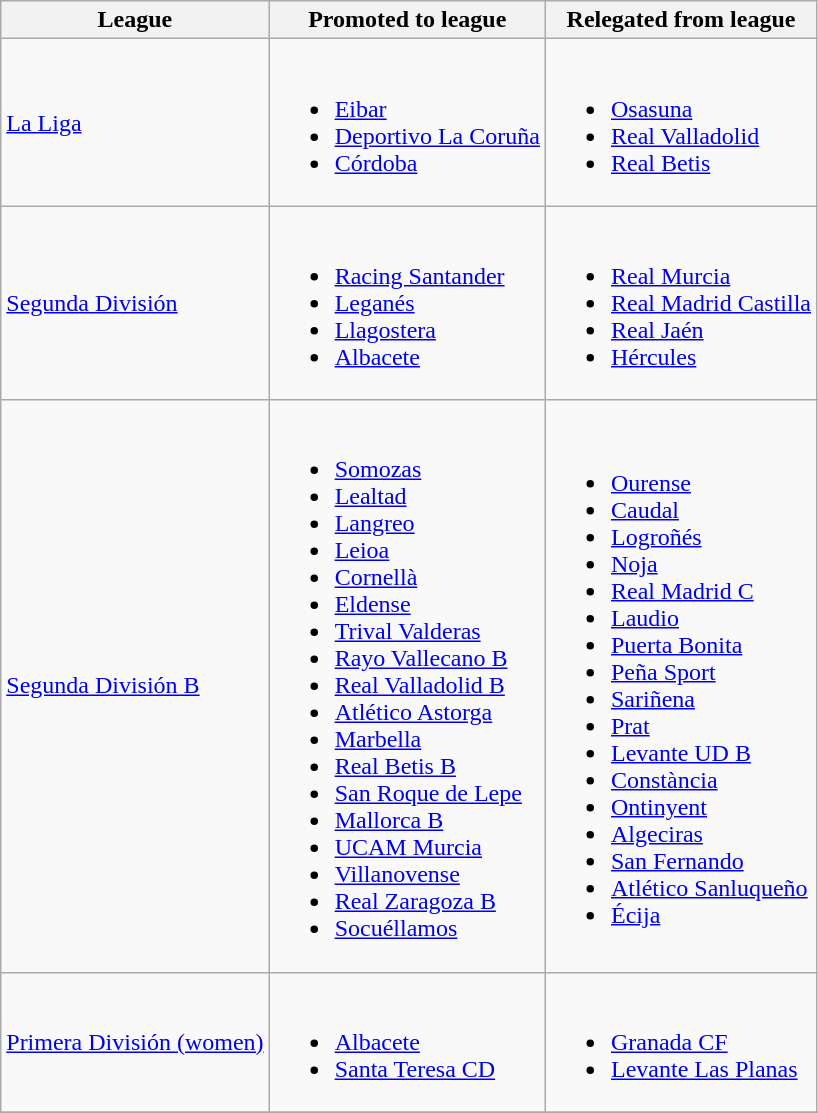<table class="wikitable">
<tr>
<th>League</th>
<th>Promoted to league</th>
<th>Relegated from league</th>
</tr>
<tr>
<td><a href='#'>La Liga</a></td>
<td><br><ul><li><a href='#'>Eibar</a></li><li><a href='#'>Deportivo La Coruña</a></li><li><a href='#'>Córdoba</a></li></ul></td>
<td><br><ul><li><a href='#'>Osasuna</a></li><li><a href='#'>Real Valladolid</a></li><li><a href='#'>Real Betis</a></li></ul></td>
</tr>
<tr>
<td><a href='#'>Segunda División</a></td>
<td><br><ul><li><a href='#'>Racing Santander</a></li><li><a href='#'>Leganés</a></li><li><a href='#'>Llagostera</a></li><li><a href='#'>Albacete</a></li></ul></td>
<td><br><ul><li><a href='#'>Real Murcia</a></li><li><a href='#'>Real Madrid Castilla</a></li><li><a href='#'>Real Jaén</a></li><li><a href='#'>Hércules</a></li></ul></td>
</tr>
<tr>
<td><a href='#'>Segunda División B</a></td>
<td><br><ul><li><a href='#'>Somozas</a></li><li><a href='#'>Lealtad</a></li><li><a href='#'>Langreo</a></li><li><a href='#'>Leioa</a></li><li><a href='#'>Cornellà</a></li><li><a href='#'>Eldense</a></li><li><a href='#'>Trival Valderas</a></li><li><a href='#'>Rayo Vallecano B</a></li><li><a href='#'>Real Valladolid B</a></li><li><a href='#'>Atlético Astorga</a></li><li><a href='#'>Marbella</a></li><li><a href='#'>Real Betis B</a></li><li><a href='#'>San Roque de Lepe</a></li><li><a href='#'>Mallorca B</a></li><li><a href='#'>UCAM Murcia</a></li><li><a href='#'>Villanovense</a></li><li><a href='#'>Real Zaragoza B</a></li><li><a href='#'>Socuéllamos</a></li></ul></td>
<td><br><ul><li><a href='#'>Ourense</a></li><li><a href='#'>Caudal</a></li><li><a href='#'>Logroñés</a></li><li><a href='#'>Noja</a></li><li><a href='#'>Real Madrid C</a></li><li><a href='#'>Laudio</a></li><li><a href='#'>Puerta Bonita</a></li><li><a href='#'>Peña Sport</a></li><li><a href='#'>Sariñena</a></li><li><a href='#'>Prat</a></li><li><a href='#'>Levante UD B</a></li><li><a href='#'>Constància</a></li><li><a href='#'>Ontinyent</a></li><li><a href='#'>Algeciras</a></li><li><a href='#'>San Fernando</a></li><li><a href='#'>Atlético Sanluqueño</a></li><li><a href='#'>Écija</a></li></ul></td>
</tr>
<tr>
<td><a href='#'>Primera División (women)</a></td>
<td><br><ul><li><a href='#'>Albacete</a></li><li><a href='#'>Santa Teresa CD</a></li></ul></td>
<td><br><ul><li><a href='#'>Granada CF</a></li><li><a href='#'>Levante Las Planas</a></li></ul></td>
</tr>
<tr>
</tr>
</table>
